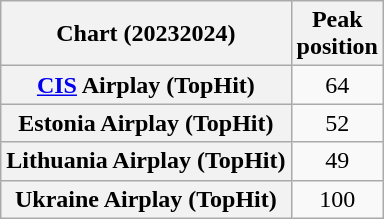<table class="wikitable sortable plainrowheaders" style="text-align:center">
<tr>
<th scope="col">Chart (20232024)</th>
<th scope="col">Peak<br>position</th>
</tr>
<tr>
<th scope="row"><a href='#'>CIS</a> Airplay (TopHit)</th>
<td>64</td>
</tr>
<tr>
<th scope="row">Estonia Airplay (TopHit)</th>
<td>52</td>
</tr>
<tr>
<th scope="row">Lithuania Airplay (TopHit)</th>
<td>49</td>
</tr>
<tr>
<th scope="row">Ukraine Airplay (TopHit)</th>
<td>100</td>
</tr>
</table>
